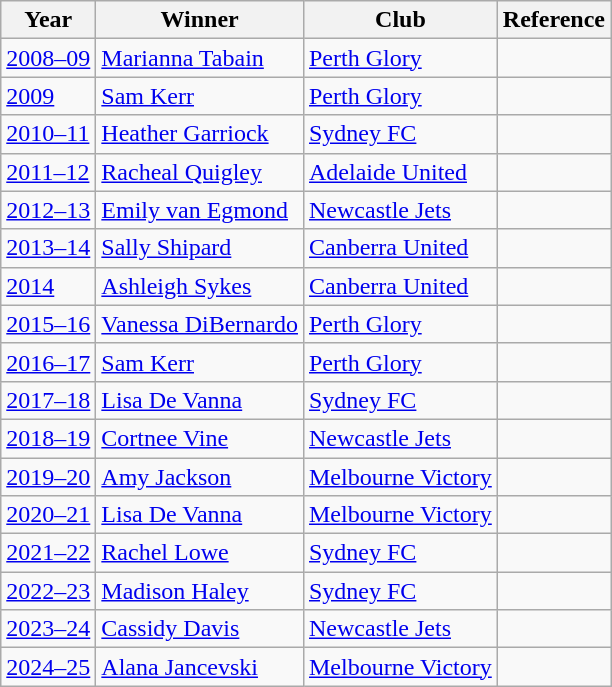<table class="wikitable">
<tr>
<th>Year</th>
<th>Winner</th>
<th>Club</th>
<th>Reference</th>
</tr>
<tr>
<td><a href='#'>2008–09</a></td>
<td><a href='#'>Marianna Tabain</a></td>
<td><a href='#'>Perth Glory</a></td>
<td></td>
</tr>
<tr>
<td><a href='#'>2009</a></td>
<td><a href='#'>Sam Kerr</a></td>
<td><a href='#'>Perth Glory</a></td>
<td></td>
</tr>
<tr>
<td><a href='#'>2010–11</a></td>
<td><a href='#'>Heather Garriock</a></td>
<td><a href='#'>Sydney FC</a></td>
<td></td>
</tr>
<tr>
<td><a href='#'>2011–12</a></td>
<td><a href='#'>Racheal Quigley</a></td>
<td><a href='#'>Adelaide United</a></td>
<td></td>
</tr>
<tr>
<td><a href='#'>2012–13</a></td>
<td><a href='#'>Emily van Egmond</a></td>
<td><a href='#'>Newcastle Jets</a></td>
<td></td>
</tr>
<tr>
<td><a href='#'>2013–14</a></td>
<td><a href='#'>Sally Shipard</a></td>
<td><a href='#'>Canberra United</a></td>
<td></td>
</tr>
<tr>
<td><a href='#'>2014</a></td>
<td><a href='#'>Ashleigh Sykes</a></td>
<td><a href='#'>Canberra United</a></td>
<td></td>
</tr>
<tr>
<td><a href='#'>2015–16</a></td>
<td><a href='#'>Vanessa DiBernardo</a></td>
<td><a href='#'>Perth Glory</a></td>
<td></td>
</tr>
<tr>
<td><a href='#'>2016–17</a></td>
<td><a href='#'>Sam Kerr</a></td>
<td><a href='#'>Perth Glory</a></td>
<td></td>
</tr>
<tr>
<td><a href='#'>2017–18</a></td>
<td><a href='#'>Lisa De Vanna</a></td>
<td><a href='#'>Sydney FC</a></td>
<td></td>
</tr>
<tr>
<td><a href='#'>2018–19</a></td>
<td><a href='#'>Cortnee Vine</a></td>
<td><a href='#'>Newcastle Jets</a></td>
<td></td>
</tr>
<tr>
<td><a href='#'>2019–20</a></td>
<td><a href='#'>Amy Jackson</a></td>
<td><a href='#'>Melbourne Victory</a></td>
<td></td>
</tr>
<tr>
<td><a href='#'>2020–21</a></td>
<td><a href='#'>Lisa De Vanna</a></td>
<td><a href='#'>Melbourne Victory</a></td>
<td></td>
</tr>
<tr>
<td><a href='#'>2021–22</a></td>
<td><a href='#'>Rachel Lowe</a></td>
<td><a href='#'>Sydney FC</a></td>
<td></td>
</tr>
<tr>
<td><a href='#'>2022–23</a></td>
<td><a href='#'>Madison Haley</a></td>
<td><a href='#'>Sydney FC</a></td>
<td></td>
</tr>
<tr>
<td><a href='#'>2023–24</a></td>
<td><a href='#'>Cassidy Davis</a></td>
<td><a href='#'>Newcastle Jets</a></td>
<td></td>
</tr>
<tr>
<td><a href='#'>2024–25</a></td>
<td><a href='#'>Alana Jancevski</a></td>
<td><a href='#'>Melbourne Victory</a></td>
<td></td>
</tr>
</table>
